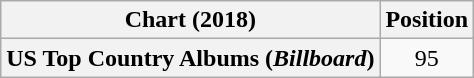<table class="wikitable plainrowheaders" style="text-align:center">
<tr>
<th scope="col">Chart (2018)</th>
<th scope="col">Position</th>
</tr>
<tr>
<th scope="row">US Top Country Albums (<em>Billboard</em>)</th>
<td>95</td>
</tr>
</table>
